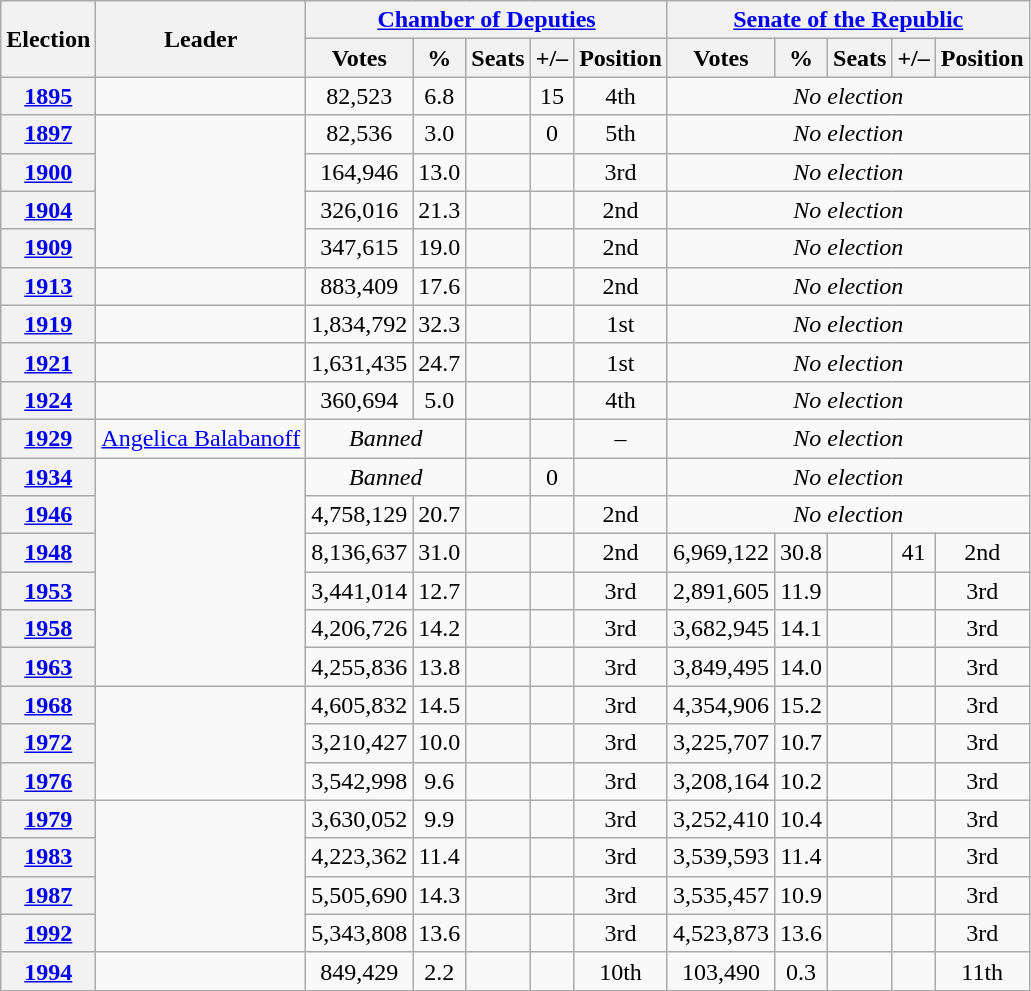<table class="wikitable" style="text-align:center">
<tr>
<th rowspan="2">Election</th>
<th rowspan="2">Leader</th>
<th colspan="5"><a href='#'>Chamber of Deputies</a></th>
<th colspan="5"><a href='#'>Senate of the Republic</a></th>
</tr>
<tr>
<th>Votes</th>
<th>%</th>
<th>Seats</th>
<th>+/–</th>
<th>Position</th>
<th>Votes</th>
<th>%</th>
<th>Seats</th>
<th>+/–</th>
<th>Position</th>
</tr>
<tr>
<th><a href='#'>1895</a></th>
<td></td>
<td>82,523</td>
<td>6.8</td>
<td></td>
<td> 15</td>
<td> 4th</td>
<td colspan=5><em>No election</em></td>
</tr>
<tr>
<th><a href='#'>1897</a></th>
<td rowspan=4></td>
<td>82,536</td>
<td>3.0</td>
<td></td>
<td> 0</td>
<td> 5th</td>
<td colspan=5><em>No election</em></td>
</tr>
<tr>
<th><a href='#'>1900</a></th>
<td>164,946</td>
<td>13.0</td>
<td></td>
<td></td>
<td> 3rd</td>
<td colspan=5><em>No election</em></td>
</tr>
<tr>
<th><a href='#'>1904</a></th>
<td>326,016</td>
<td>21.3</td>
<td></td>
<td></td>
<td> 2nd</td>
<td colspan=5><em>No election</em></td>
</tr>
<tr>
<th><a href='#'>1909</a></th>
<td>347,615</td>
<td>19.0</td>
<td></td>
<td></td>
<td> 2nd</td>
<td colspan=5><em>No election</em></td>
</tr>
<tr>
<th><a href='#'>1913</a></th>
<td></td>
<td>883,409</td>
<td>17.6</td>
<td></td>
<td></td>
<td> 2nd</td>
<td colspan=5><em>No election</em></td>
</tr>
<tr>
<th><a href='#'>1919</a></th>
<td></td>
<td>1,834,792</td>
<td>32.3</td>
<td></td>
<td></td>
<td> 1st</td>
<td colspan=5><em>No election</em></td>
</tr>
<tr>
<th><a href='#'>1921</a></th>
<td></td>
<td>1,631,435</td>
<td>24.7</td>
<td></td>
<td></td>
<td> 1st</td>
<td colspan=5><em>No election</em></td>
</tr>
<tr>
<th><a href='#'>1924</a></th>
<td></td>
<td>360,694</td>
<td>5.0</td>
<td></td>
<td></td>
<td> 4th</td>
<td colspan=5><em>No election</em></td>
</tr>
<tr>
<th><a href='#'>1929</a></th>
<td><a href='#'>Angelica Balabanoff</a></td>
<td colspan=2><em>Banned</em></td>
<td></td>
<td></td>
<td>–</td>
<td colspan=5><em>No election</em></td>
</tr>
<tr>
<th><a href='#'>1934</a></th>
<td rowspan=6></td>
<td colspan=2><em>Banned</em></td>
<td></td>
<td> 0</td>
<td></td>
<td colspan=5><em>No election</em></td>
</tr>
<tr>
<th><a href='#'>1946</a></th>
<td>4,758,129</td>
<td>20.7</td>
<td></td>
<td></td>
<td> 2nd</td>
<td colspan=5><em>No election</em></td>
</tr>
<tr>
<th><a href='#'>1948</a></th>
<td>8,136,637</td>
<td>31.0</td>
<td></td>
<td></td>
<td> 2nd</td>
<td>6,969,122</td>
<td>30.8</td>
<td></td>
<td> 41</td>
<td> 2nd</td>
</tr>
<tr>
<th><a href='#'>1953</a></th>
<td>3,441,014</td>
<td>12.7</td>
<td></td>
<td></td>
<td> 3rd</td>
<td>2,891,605</td>
<td>11.9</td>
<td></td>
<td></td>
<td> 3rd</td>
</tr>
<tr>
<th><a href='#'>1958</a></th>
<td>4,206,726</td>
<td>14.2</td>
<td></td>
<td></td>
<td> 3rd</td>
<td>3,682,945</td>
<td>14.1</td>
<td></td>
<td></td>
<td> 3rd</td>
</tr>
<tr>
<th><a href='#'>1963</a></th>
<td>4,255,836</td>
<td>13.8</td>
<td></td>
<td></td>
<td> 3rd</td>
<td>3,849,495</td>
<td>14.0</td>
<td></td>
<td></td>
<td> 3rd</td>
</tr>
<tr>
<th><a href='#'>1968</a></th>
<td rowspan=3></td>
<td>4,605,832</td>
<td>14.5</td>
<td></td>
<td></td>
<td> 3rd</td>
<td>4,354,906</td>
<td>15.2</td>
<td></td>
<td></td>
<td> 3rd</td>
</tr>
<tr>
<th><a href='#'>1972</a></th>
<td>3,210,427</td>
<td>10.0</td>
<td></td>
<td></td>
<td> 3rd</td>
<td>3,225,707</td>
<td>10.7</td>
<td></td>
<td></td>
<td> 3rd</td>
</tr>
<tr>
<th><a href='#'>1976</a></th>
<td>3,542,998</td>
<td>9.6</td>
<td></td>
<td></td>
<td> 3rd</td>
<td>3,208,164</td>
<td>10.2</td>
<td></td>
<td></td>
<td> 3rd</td>
</tr>
<tr>
<th><a href='#'>1979</a></th>
<td rowspan=4></td>
<td>3,630,052</td>
<td>9.9</td>
<td></td>
<td></td>
<td> 3rd</td>
<td>3,252,410</td>
<td>10.4</td>
<td></td>
<td></td>
<td> 3rd</td>
</tr>
<tr>
<th><a href='#'>1983</a></th>
<td>4,223,362</td>
<td>11.4</td>
<td></td>
<td></td>
<td> 3rd</td>
<td>3,539,593</td>
<td>11.4</td>
<td></td>
<td></td>
<td> 3rd</td>
</tr>
<tr>
<th><a href='#'>1987</a></th>
<td>5,505,690</td>
<td>14.3</td>
<td></td>
<td></td>
<td> 3rd</td>
<td>3,535,457</td>
<td>10.9</td>
<td></td>
<td></td>
<td> 3rd</td>
</tr>
<tr>
<th><a href='#'>1992</a></th>
<td>5,343,808</td>
<td>13.6</td>
<td></td>
<td></td>
<td> 3rd</td>
<td>4,523,873</td>
<td>13.6</td>
<td></td>
<td></td>
<td> 3rd</td>
</tr>
<tr>
<th><a href='#'>1994</a></th>
<td></td>
<td>849,429</td>
<td>2.2</td>
<td></td>
<td></td>
<td> 10th</td>
<td>103,490</td>
<td>0.3</td>
<td></td>
<td></td>
<td> 11th</td>
</tr>
</table>
